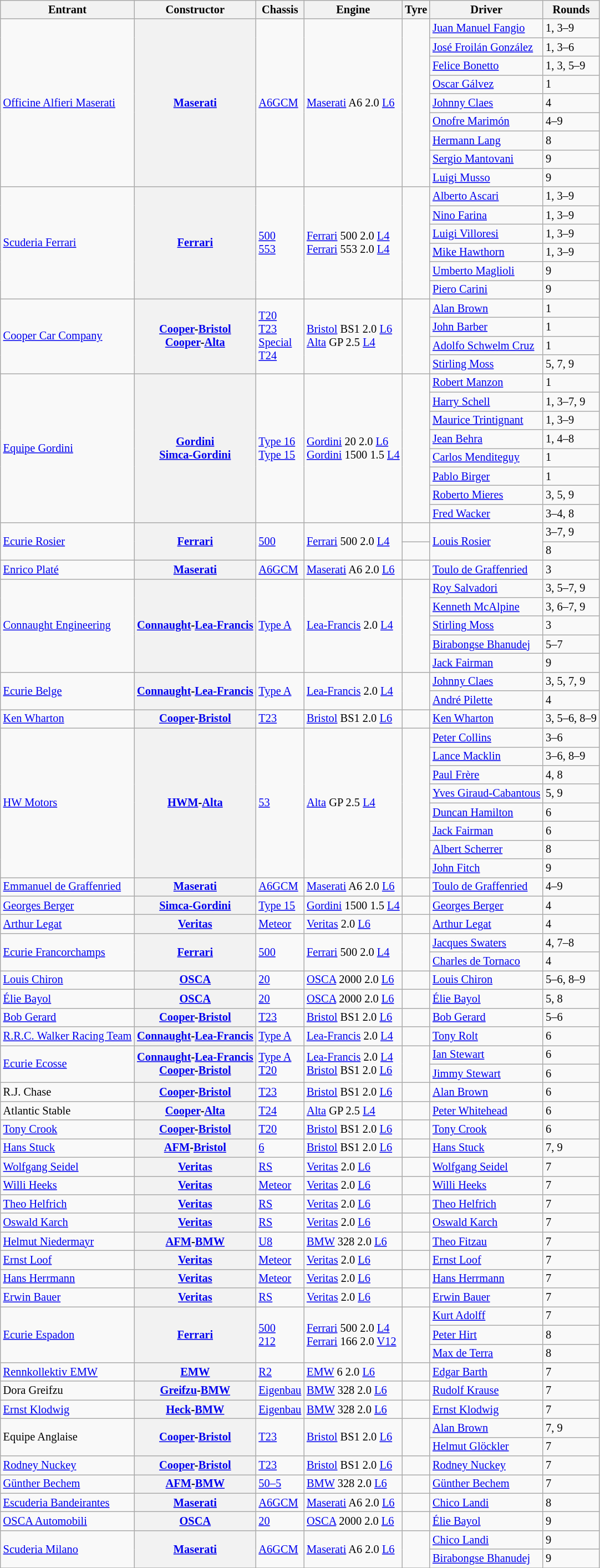<table class="wikitable sortable" style="font-size: 85%">
<tr>
<th>Entrant</th>
<th>Constructor</th>
<th>Chassis</th>
<th>Engine</th>
<th>Tyre</th>
<th>Driver</th>
<th>Rounds</th>
</tr>
<tr>
<td rowspan=9> <a href='#'>Officine Alfieri Maserati</a></td>
<th rowspan=9><a href='#'>Maserati</a></th>
<td rowspan=9><a href='#'>A6GCM</a></td>
<td rowspan=9><a href='#'>Maserati</a> A6 2.0 <a href='#'>L6</a></td>
<td rowspan=9></td>
<td> <a href='#'>Juan Manuel Fangio</a></td>
<td>1, 3–9</td>
</tr>
<tr>
<td> <a href='#'>José Froilán González</a></td>
<td>1, 3–6</td>
</tr>
<tr>
<td> <a href='#'>Felice Bonetto</a></td>
<td>1, 3, 5–9</td>
</tr>
<tr>
<td> <a href='#'>Oscar Gálvez</a></td>
<td>1</td>
</tr>
<tr>
<td> <a href='#'>Johnny Claes</a></td>
<td>4</td>
</tr>
<tr>
<td> <a href='#'>Onofre Marimón</a></td>
<td>4–9</td>
</tr>
<tr>
<td> <a href='#'>Hermann Lang</a></td>
<td>8</td>
</tr>
<tr>
<td> <a href='#'>Sergio Mantovani</a></td>
<td>9</td>
</tr>
<tr>
<td> <a href='#'>Luigi Musso</a></td>
<td>9</td>
</tr>
<tr>
<td rowspan=6> <a href='#'>Scuderia Ferrari</a></td>
<th rowspan=6><a href='#'>Ferrari</a></th>
<td rowspan=6><a href='#'>500</a><br><a href='#'>553</a></td>
<td rowspan=6><a href='#'>Ferrari</a> 500 2.0 <a href='#'>L4</a><br><a href='#'>Ferrari</a> 553 2.0 <a href='#'>L4</a></td>
<td rowspan=6></td>
<td> <a href='#'>Alberto Ascari</a></td>
<td>1, 3–9</td>
</tr>
<tr>
<td> <a href='#'>Nino Farina</a></td>
<td>1, 3–9</td>
</tr>
<tr>
<td> <a href='#'>Luigi Villoresi</a></td>
<td>1, 3–9</td>
</tr>
<tr>
<td> <a href='#'>Mike Hawthorn</a></td>
<td>1, 3–9</td>
</tr>
<tr>
<td> <a href='#'>Umberto Maglioli</a></td>
<td>9</td>
</tr>
<tr>
<td> <a href='#'>Piero Carini</a></td>
<td>9</td>
</tr>
<tr>
<td rowspan=4> <a href='#'>Cooper Car Company</a></td>
<th rowspan=4><a href='#'>Cooper</a>-<a href='#'>Bristol</a><br><a href='#'>Cooper</a>-<a href='#'>Alta</a></th>
<td rowspan=4><a href='#'>T20</a><br><a href='#'>T23</a><br><a href='#'>Special</a><br><a href='#'>T24</a></td>
<td rowspan=4><a href='#'>Bristol</a> BS1 2.0 <a href='#'>L6</a><br><a href='#'>Alta</a> GP 2.5 <a href='#'>L4</a></td>
<td rowspan=4></td>
<td> <a href='#'>Alan Brown</a></td>
<td>1</td>
</tr>
<tr>
<td> <a href='#'>John Barber</a></td>
<td>1</td>
</tr>
<tr>
<td> <a href='#'>Adolfo Schwelm Cruz</a></td>
<td>1</td>
</tr>
<tr>
<td> <a href='#'>Stirling Moss</a></td>
<td>5, 7, 9</td>
</tr>
<tr>
<td rowspan="8"> <a href='#'>Equipe Gordini</a></td>
<th rowspan="8" align="center"><a href='#'>Gordini</a><br><a href='#'>Simca-Gordini</a></th>
<td rowspan="8"><a href='#'>Type 16</a><br><a href='#'>Type 15</a></td>
<td rowspan="8"><a href='#'>Gordini</a> 20 2.0 <a href='#'>L6</a><br><a href='#'>Gordini</a> 1500 1.5 <a href='#'>L4</a></td>
<td rowspan="8"></td>
<td> <a href='#'>Robert Manzon</a></td>
<td>1</td>
</tr>
<tr>
<td> <a href='#'>Harry Schell</a></td>
<td>1, 3–7, 9</td>
</tr>
<tr>
<td> <a href='#'>Maurice Trintignant</a></td>
<td>1, 3–9</td>
</tr>
<tr>
<td> <a href='#'>Jean Behra</a></td>
<td>1, 4–8</td>
</tr>
<tr>
<td> <a href='#'>Carlos Menditeguy</a></td>
<td>1</td>
</tr>
<tr>
<td> <a href='#'>Pablo Birger</a></td>
<td>1</td>
</tr>
<tr>
<td> <a href='#'>Roberto Mieres</a></td>
<td>3, 5, 9</td>
</tr>
<tr>
<td> <a href='#'>Fred Wacker</a></td>
<td>3–4, 8</td>
</tr>
<tr>
<td rowspan=2> <a href='#'>Ecurie Rosier</a></td>
<th rowspan=2><a href='#'>Ferrari</a></th>
<td rowspan=2><a href='#'>500</a></td>
<td rowspan=2><a href='#'>Ferrari</a> 500 2.0 <a href='#'>L4</a></td>
<td></td>
<td rowspan=2> <a href='#'>Louis Rosier</a></td>
<td>3–7, 9</td>
</tr>
<tr>
<td></td>
<td>8</td>
</tr>
<tr>
<td> <a href='#'>Enrico Platé</a></td>
<th><a href='#'>Maserati</a></th>
<td><a href='#'>A6GCM</a></td>
<td><a href='#'>Maserati</a> A6 2.0 <a href='#'>L6</a></td>
<td></td>
<td> <a href='#'>Toulo de Graffenried</a></td>
<td>3</td>
</tr>
<tr>
<td rowspan=5> <a href='#'>Connaught Engineering</a></td>
<th rowspan=5><a href='#'>Connaught</a>-<a href='#'>Lea-Francis</a></th>
<td rowspan=5><a href='#'>Type A</a></td>
<td rowspan=5><a href='#'>Lea-Francis</a> 2.0 <a href='#'>L4</a></td>
<td rowspan=5></td>
<td> <a href='#'>Roy Salvadori</a></td>
<td>3, 5–7, 9</td>
</tr>
<tr>
<td> <a href='#'>Kenneth McAlpine</a></td>
<td>3, 6–7, 9</td>
</tr>
<tr>
<td> <a href='#'>Stirling Moss</a></td>
<td>3</td>
</tr>
<tr>
<td> <a href='#'>Birabongse Bhanudej</a></td>
<td>5–7</td>
</tr>
<tr>
<td> <a href='#'>Jack Fairman</a></td>
<td>9</td>
</tr>
<tr>
<td rowspan=2> <a href='#'>Ecurie Belge</a></td>
<th rowspan=2><a href='#'>Connaught</a>-<a href='#'>Lea-Francis</a></th>
<td rowspan=2><a href='#'>Type A</a></td>
<td rowspan=2><a href='#'>Lea-Francis</a> 2.0 <a href='#'>L4</a></td>
<td rowspan=2></td>
<td> <a href='#'>Johnny Claes</a></td>
<td>3, 5, 7, 9</td>
</tr>
<tr>
<td> <a href='#'>André Pilette</a></td>
<td>4</td>
</tr>
<tr>
<td> <a href='#'>Ken Wharton</a></td>
<th><a href='#'>Cooper</a>-<a href='#'>Bristol</a></th>
<td><a href='#'>T23</a></td>
<td><a href='#'>Bristol</a> BS1 2.0 <a href='#'>L6</a></td>
<td></td>
<td> <a href='#'>Ken Wharton</a></td>
<td>3, 5–6, 8–9</td>
</tr>
<tr>
<td rowspan=8> <a href='#'>HW Motors</a></td>
<th rowspan=8><a href='#'>HWM</a>-<a href='#'>Alta</a></th>
<td rowspan=8><a href='#'>53</a></td>
<td rowspan=8><a href='#'>Alta</a> GP 2.5 <a href='#'>L4</a></td>
<td rowspan=8></td>
<td> <a href='#'>Peter Collins</a></td>
<td>3–6</td>
</tr>
<tr>
<td> <a href='#'>Lance Macklin</a></td>
<td>3–6, 8–9</td>
</tr>
<tr>
<td> <a href='#'>Paul Frère</a></td>
<td>4, 8</td>
</tr>
<tr>
<td> <a href='#'>Yves Giraud-Cabantous</a></td>
<td>5, 9</td>
</tr>
<tr>
<td> <a href='#'>Duncan Hamilton</a></td>
<td>6</td>
</tr>
<tr>
<td> <a href='#'>Jack Fairman</a></td>
<td>6</td>
</tr>
<tr>
<td> <a href='#'>Albert Scherrer</a></td>
<td>8</td>
</tr>
<tr>
<td> <a href='#'>John Fitch</a></td>
<td>9</td>
</tr>
<tr>
<td> <a href='#'>Emmanuel de Graffenried</a></td>
<th><a href='#'>Maserati</a></th>
<td><a href='#'>A6GCM</a></td>
<td><a href='#'>Maserati</a> A6 2.0 <a href='#'>L6</a></td>
<td></td>
<td> <a href='#'>Toulo de Graffenried</a></td>
<td>4–9</td>
</tr>
<tr>
<td> <a href='#'>Georges Berger</a></td>
<th><a href='#'>Simca-Gordini</a></th>
<td><a href='#'>Type 15</a></td>
<td><a href='#'>Gordini</a> 1500 1.5 <a href='#'>L4</a></td>
<td></td>
<td> <a href='#'>Georges Berger</a></td>
<td>4</td>
</tr>
<tr>
<td> <a href='#'>Arthur Legat</a></td>
<th><a href='#'>Veritas</a></th>
<td><a href='#'>Meteor</a></td>
<td><a href='#'>Veritas</a> 2.0 <a href='#'>L6</a></td>
<td></td>
<td> <a href='#'>Arthur Legat</a></td>
<td>4</td>
</tr>
<tr>
<td rowspan=2> <a href='#'>Ecurie Francorchamps</a></td>
<th rowspan=2><a href='#'>Ferrari</a></th>
<td rowspan=2><a href='#'>500</a></td>
<td rowspan=2><a href='#'>Ferrari</a> 500 2.0 <a href='#'>L4</a></td>
<td rowspan=2></td>
<td> <a href='#'>Jacques Swaters</a></td>
<td>4, 7–8</td>
</tr>
<tr>
<td> <a href='#'>Charles de Tornaco</a></td>
<td>4</td>
</tr>
<tr>
<td> <a href='#'>Louis Chiron</a></td>
<th><a href='#'>OSCA</a></th>
<td><a href='#'>20</a></td>
<td><a href='#'>OSCA</a> 2000 2.0 <a href='#'>L6</a></td>
<td></td>
<td> <a href='#'>Louis Chiron</a></td>
<td>5–6, 8–9</td>
</tr>
<tr>
<td> <a href='#'>Élie Bayol</a></td>
<th><a href='#'>OSCA</a></th>
<td><a href='#'>20</a></td>
<td><a href='#'>OSCA</a> 2000 2.0 <a href='#'>L6</a></td>
<td></td>
<td> <a href='#'>Élie Bayol</a></td>
<td>5, 8</td>
</tr>
<tr>
<td> <a href='#'>Bob Gerard</a></td>
<th><a href='#'>Cooper</a>-<a href='#'>Bristol</a></th>
<td><a href='#'>T23</a></td>
<td><a href='#'>Bristol</a> BS1 2.0 <a href='#'>L6</a></td>
<td></td>
<td> <a href='#'>Bob Gerard</a></td>
<td>5–6</td>
</tr>
<tr>
<td> <a href='#'>R.R.C. Walker Racing Team</a></td>
<th><a href='#'>Connaught</a>-<a href='#'>Lea-Francis</a></th>
<td><a href='#'>Type A</a></td>
<td><a href='#'>Lea-Francis</a> 2.0 <a href='#'>L4</a></td>
<td></td>
<td> <a href='#'>Tony Rolt</a></td>
<td>6</td>
</tr>
<tr>
<td rowspan=2> <a href='#'>Ecurie Ecosse</a></td>
<th rowspan=2><a href='#'>Connaught</a>-<a href='#'>Lea-Francis</a><br><a href='#'>Cooper</a>-<a href='#'>Bristol</a></th>
<td rowspan=2><a href='#'>Type A</a><br><a href='#'>T20</a></td>
<td rowspan=2><a href='#'>Lea-Francis</a> 2.0 <a href='#'>L4</a><br><a href='#'>Bristol</a> BS1 2.0 <a href='#'>L6</a></td>
<td rowspan=2></td>
<td> <a href='#'>Ian Stewart</a></td>
<td>6</td>
</tr>
<tr>
<td> <a href='#'>Jimmy Stewart</a></td>
<td>6</td>
</tr>
<tr>
<td> R.J. Chase</td>
<th><a href='#'>Cooper</a>-<a href='#'>Bristol</a></th>
<td><a href='#'>T23</a></td>
<td><a href='#'>Bristol</a> BS1 2.0 <a href='#'>L6</a></td>
<td></td>
<td> <a href='#'>Alan Brown</a></td>
<td>6</td>
</tr>
<tr>
<td> Atlantic Stable</td>
<th><a href='#'>Cooper</a>-<a href='#'>Alta</a></th>
<td><a href='#'>T24</a></td>
<td><a href='#'>Alta</a> GP 2.5 <a href='#'>L4</a></td>
<td></td>
<td> <a href='#'>Peter Whitehead</a></td>
<td>6</td>
</tr>
<tr>
<td> <a href='#'>Tony Crook</a></td>
<th><a href='#'>Cooper</a>-<a href='#'>Bristol</a></th>
<td><a href='#'>T20</a></td>
<td><a href='#'>Bristol</a> BS1 2.0 <a href='#'>L6</a></td>
<td></td>
<td> <a href='#'>Tony Crook</a></td>
<td>6</td>
</tr>
<tr>
<td> <a href='#'>Hans Stuck</a></td>
<th><a href='#'>AFM</a>-<a href='#'>Bristol</a></th>
<td><a href='#'>6</a></td>
<td><a href='#'>Bristol</a> BS1 2.0 <a href='#'>L6</a></td>
<td></td>
<td> <a href='#'>Hans Stuck</a></td>
<td>7, 9</td>
</tr>
<tr>
<td> <a href='#'>Wolfgang Seidel</a></td>
<th><a href='#'>Veritas</a></th>
<td><a href='#'>RS</a></td>
<td><a href='#'>Veritas</a> 2.0 <a href='#'>L6</a></td>
<td></td>
<td> <a href='#'>Wolfgang Seidel</a></td>
<td>7</td>
</tr>
<tr>
<td> <a href='#'>Willi Heeks</a></td>
<th><a href='#'>Veritas</a></th>
<td><a href='#'>Meteor</a></td>
<td><a href='#'>Veritas</a> 2.0 <a href='#'>L6</a></td>
<td></td>
<td> <a href='#'>Willi Heeks</a></td>
<td>7</td>
</tr>
<tr>
<td> <a href='#'>Theo Helfrich</a></td>
<th><a href='#'>Veritas</a></th>
<td><a href='#'>RS</a></td>
<td><a href='#'>Veritas</a> 2.0 <a href='#'>L6</a></td>
<td></td>
<td> <a href='#'>Theo Helfrich</a></td>
<td>7</td>
</tr>
<tr>
<td> <a href='#'>Oswald Karch</a></td>
<th><a href='#'>Veritas</a></th>
<td><a href='#'>RS</a></td>
<td><a href='#'>Veritas</a> 2.0 <a href='#'>L6</a></td>
<td></td>
<td> <a href='#'>Oswald Karch</a></td>
<td>7</td>
</tr>
<tr>
<td> <a href='#'>Helmut Niedermayr</a></td>
<th><a href='#'>AFM</a>-<a href='#'>BMW</a></th>
<td><a href='#'>U8</a></td>
<td><a href='#'>BMW</a> 328 2.0 <a href='#'>L6</a></td>
<td></td>
<td> <a href='#'>Theo Fitzau</a></td>
<td>7</td>
</tr>
<tr>
<td> <a href='#'>Ernst Loof</a></td>
<th><a href='#'>Veritas</a></th>
<td><a href='#'>Meteor</a></td>
<td><a href='#'>Veritas</a> 2.0 <a href='#'>L6</a></td>
<td></td>
<td> <a href='#'>Ernst Loof</a></td>
<td>7</td>
</tr>
<tr>
<td> <a href='#'>Hans Herrmann</a></td>
<th><a href='#'>Veritas</a></th>
<td><a href='#'>Meteor</a></td>
<td><a href='#'>Veritas</a> 2.0 <a href='#'>L6</a></td>
<td></td>
<td> <a href='#'>Hans Herrmann</a></td>
<td>7</td>
</tr>
<tr>
<td> <a href='#'>Erwin Bauer</a></td>
<th><a href='#'>Veritas</a></th>
<td><a href='#'>RS</a></td>
<td><a href='#'>Veritas</a> 2.0 <a href='#'>L6</a></td>
<td></td>
<td> <a href='#'>Erwin Bauer</a></td>
<td>7</td>
</tr>
<tr>
<td rowspan=3> <a href='#'>Ecurie Espadon</a></td>
<th rowspan=3><a href='#'>Ferrari</a></th>
<td rowspan=3><a href='#'>500</a><br><a href='#'>212</a></td>
<td rowspan=3><a href='#'>Ferrari</a> 500 2.0 <a href='#'>L4</a><br><a href='#'>Ferrari</a> 166 2.0 <a href='#'>V12</a></td>
<td rowspan=3></td>
<td> <a href='#'>Kurt Adolff</a></td>
<td>7</td>
</tr>
<tr>
<td> <a href='#'>Peter Hirt</a></td>
<td>8</td>
</tr>
<tr>
<td> <a href='#'>Max de Terra</a></td>
<td>8</td>
</tr>
<tr>
<td> <a href='#'>Rennkollektiv EMW</a></td>
<th><a href='#'>EMW</a></th>
<td><a href='#'>R2</a></td>
<td><a href='#'>EMW</a> 6 2.0 <a href='#'>L6</a></td>
<td></td>
<td> <a href='#'>Edgar Barth</a></td>
<td>7</td>
</tr>
<tr>
<td> Dora Greifzu</td>
<th><a href='#'>Greifzu</a>-<a href='#'>BMW</a></th>
<td><a href='#'>Eigenbau</a></td>
<td><a href='#'>BMW</a> 328 2.0 <a href='#'>L6</a></td>
<td></td>
<td> <a href='#'>Rudolf Krause</a></td>
<td>7</td>
</tr>
<tr>
<td> <a href='#'>Ernst Klodwig</a></td>
<th><a href='#'>Heck</a>-<a href='#'>BMW</a></th>
<td><a href='#'>Eigenbau</a></td>
<td><a href='#'>BMW</a> 328 2.0 <a href='#'>L6</a></td>
<td></td>
<td> <a href='#'>Ernst Klodwig</a></td>
<td>7</td>
</tr>
<tr>
<td rowspan=2> Equipe Anglaise</td>
<th rowspan=2><a href='#'>Cooper</a>-<a href='#'>Bristol</a></th>
<td rowspan=2><a href='#'>T23</a></td>
<td rowspan=2><a href='#'>Bristol</a> BS1 2.0 <a href='#'>L6</a></td>
<td rowspan=2></td>
<td> <a href='#'>Alan Brown</a></td>
<td>7, 9</td>
</tr>
<tr>
<td> <a href='#'>Helmut Glöckler</a></td>
<td>7</td>
</tr>
<tr>
<td> <a href='#'>Rodney Nuckey</a></td>
<th><a href='#'>Cooper</a>-<a href='#'>Bristol</a></th>
<td><a href='#'>T23</a></td>
<td><a href='#'>Bristol</a> BS1 2.0 <a href='#'>L6</a></td>
<td></td>
<td> <a href='#'>Rodney Nuckey</a></td>
<td>7</td>
</tr>
<tr>
<td> <a href='#'>Günther Bechem</a></td>
<th><a href='#'>AFM</a>-<a href='#'>BMW</a></th>
<td><a href='#'>50–5</a></td>
<td><a href='#'>BMW</a> 328 2.0 <a href='#'>L6</a></td>
<td></td>
<td> <a href='#'>Günther Bechem</a></td>
<td>7</td>
</tr>
<tr>
<td> <a href='#'>Escuderia Bandeirantes</a></td>
<th><a href='#'>Maserati</a></th>
<td><a href='#'>A6GCM</a></td>
<td><a href='#'>Maserati</a> A6 2.0 <a href='#'>L6</a></td>
<td></td>
<td> <a href='#'>Chico Landi</a></td>
<td>8</td>
</tr>
<tr>
<td> <a href='#'>OSCA Automobili</a></td>
<th><a href='#'>OSCA</a></th>
<td><a href='#'>20</a></td>
<td><a href='#'>OSCA</a> 2000 2.0 <a href='#'>L6</a></td>
<td></td>
<td> <a href='#'>Élie Bayol</a></td>
<td>9</td>
</tr>
<tr>
<td rowspan=2> <a href='#'>Scuderia Milano</a></td>
<th rowspan=2><a href='#'>Maserati</a></th>
<td rowspan=2><a href='#'>A6GCM</a></td>
<td rowspan=2><a href='#'>Maserati</a> A6 2.0 <a href='#'>L6</a></td>
<td rowspan=2></td>
<td> <a href='#'>Chico Landi</a></td>
<td>9</td>
</tr>
<tr>
<td> <a href='#'>Birabongse Bhanudej</a></td>
<td>9</td>
</tr>
<tr>
</tr>
</table>
